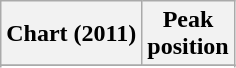<table class="wikitable sortable plainrowheaders" style="text-align:center">
<tr>
<th scope="col">Chart (2011)</th>
<th scope="col">Peak<br> position</th>
</tr>
<tr>
</tr>
<tr>
</tr>
</table>
